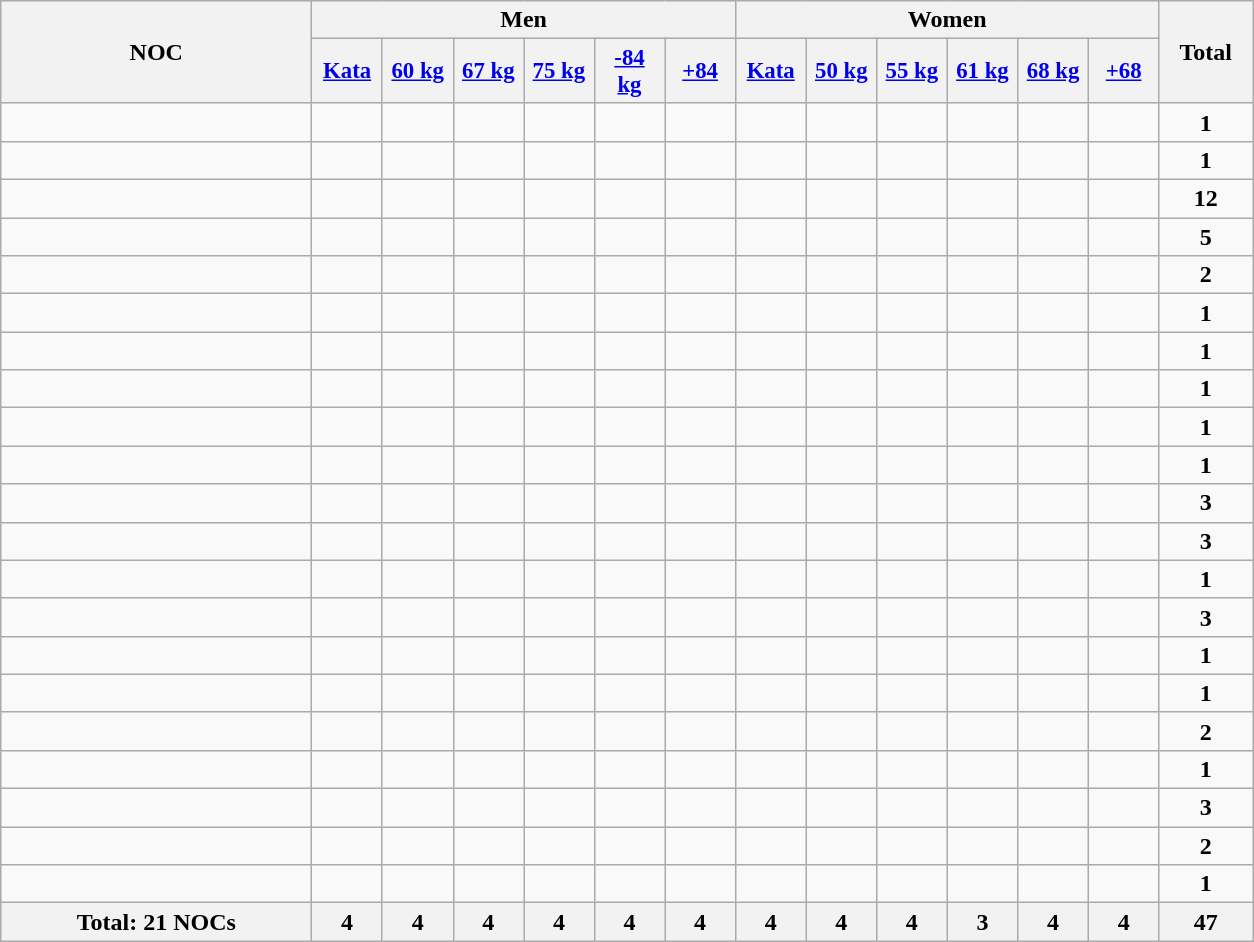<table class="wikitable sortable" style="text-align:center; font-size:100%">
<tr>
<th rowspan="2" width=200 style="text-align:center;">NOC</th>
<th colspan="6">Men</th>
<th colspan="6">Women</th>
<th width=55 rowspan="2">Total</th>
</tr>
<tr style="font-size:95%">
<th width=40><a href='#'>Kata</a></th>
<th width=40><a href='#'>60 kg</a></th>
<th width=40><a href='#'>67 kg</a></th>
<th width=40><a href='#'>75 kg</a></th>
<th width=40><a href='#'>-84 kg</a></th>
<th width=40><a href='#'>+84</a></th>
<th width=40><a href='#'>Kata</a></th>
<th width=40><a href='#'>50 kg</a></th>
<th width=40><a href='#'>55 kg</a></th>
<th width=40><a href='#'>61 kg</a></th>
<th width=40><a href='#'>68 kg</a></th>
<th width=40><a href='#'>+68</a></th>
</tr>
<tr>
<td align="left"></td>
<td></td>
<td></td>
<td></td>
<td></td>
<td></td>
<td></td>
<td></td>
<td></td>
<td></td>
<td></td>
<td></td>
<td></td>
<td><strong>1</strong></td>
</tr>
<tr>
<td align="left"></td>
<td></td>
<td></td>
<td></td>
<td></td>
<td></td>
<td></td>
<td></td>
<td></td>
<td></td>
<td></td>
<td></td>
<td></td>
<td><strong>1</strong></td>
</tr>
<tr>
<td align="left"></td>
<td></td>
<td></td>
<td></td>
<td></td>
<td></td>
<td></td>
<td></td>
<td></td>
<td></td>
<td></td>
<td></td>
<td></td>
<td><strong>12</strong></td>
</tr>
<tr>
<td align="left"></td>
<td></td>
<td></td>
<td></td>
<td></td>
<td></td>
<td></td>
<td></td>
<td></td>
<td></td>
<td></td>
<td></td>
<td></td>
<td><strong>5</strong></td>
</tr>
<tr>
<td align="left"></td>
<td></td>
<td></td>
<td></td>
<td></td>
<td></td>
<td></td>
<td></td>
<td></td>
<td></td>
<td></td>
<td></td>
<td></td>
<td><strong>2</strong></td>
</tr>
<tr>
<td align="left"></td>
<td></td>
<td></td>
<td></td>
<td></td>
<td></td>
<td></td>
<td></td>
<td></td>
<td></td>
<td></td>
<td></td>
<td></td>
<td><strong>1</strong></td>
</tr>
<tr>
<td align="left"></td>
<td></td>
<td></td>
<td></td>
<td></td>
<td></td>
<td></td>
<td></td>
<td></td>
<td></td>
<td></td>
<td></td>
<td></td>
<td><strong>1</strong></td>
</tr>
<tr>
<td align="left"></td>
<td></td>
<td></td>
<td></td>
<td></td>
<td></td>
<td></td>
<td></td>
<td></td>
<td></td>
<td></td>
<td></td>
<td></td>
<td><strong>1</strong></td>
</tr>
<tr>
<td align="left"></td>
<td></td>
<td></td>
<td></td>
<td></td>
<td></td>
<td></td>
<td></td>
<td></td>
<td></td>
<td></td>
<td></td>
<td></td>
<td><strong>1</strong></td>
</tr>
<tr>
<td align="left"></td>
<td></td>
<td></td>
<td></td>
<td></td>
<td></td>
<td></td>
<td></td>
<td></td>
<td></td>
<td></td>
<td></td>
<td></td>
<td><strong>1</strong></td>
</tr>
<tr>
<td align="left"></td>
<td></td>
<td></td>
<td></td>
<td></td>
<td></td>
<td></td>
<td></td>
<td></td>
<td></td>
<td></td>
<td></td>
<td></td>
<td><strong>3</strong></td>
</tr>
<tr>
<td align="left"></td>
<td></td>
<td></td>
<td></td>
<td></td>
<td></td>
<td></td>
<td></td>
<td></td>
<td></td>
<td></td>
<td></td>
<td></td>
<td><strong>3</strong></td>
</tr>
<tr>
<td align="left"></td>
<td></td>
<td></td>
<td></td>
<td></td>
<td></td>
<td></td>
<td></td>
<td></td>
<td></td>
<td></td>
<td></td>
<td></td>
<td><strong>1</strong></td>
</tr>
<tr>
<td align="left"></td>
<td></td>
<td></td>
<td></td>
<td></td>
<td></td>
<td></td>
<td></td>
<td></td>
<td></td>
<td></td>
<td></td>
<td></td>
<td><strong>3</strong></td>
</tr>
<tr>
<td align="left"></td>
<td></td>
<td></td>
<td></td>
<td></td>
<td></td>
<td></td>
<td></td>
<td></td>
<td></td>
<td></td>
<td></td>
<td></td>
<td><strong>1</strong></td>
</tr>
<tr>
<td align="left"></td>
<td></td>
<td></td>
<td></td>
<td></td>
<td></td>
<td></td>
<td></td>
<td></td>
<td></td>
<td></td>
<td></td>
<td></td>
<td><strong>1</strong></td>
</tr>
<tr>
<td align="left"></td>
<td></td>
<td></td>
<td></td>
<td></td>
<td></td>
<td></td>
<td></td>
<td></td>
<td></td>
<td></td>
<td></td>
<td></td>
<td><strong>2</strong></td>
</tr>
<tr>
<td align="left"></td>
<td></td>
<td></td>
<td></td>
<td></td>
<td></td>
<td></td>
<td></td>
<td></td>
<td></td>
<td></td>
<td></td>
<td></td>
<td><strong>1</strong></td>
</tr>
<tr>
<td align="left"></td>
<td></td>
<td></td>
<td></td>
<td></td>
<td></td>
<td></td>
<td></td>
<td></td>
<td></td>
<td></td>
<td></td>
<td></td>
<td><strong>3</strong></td>
</tr>
<tr>
<td align="left"></td>
<td></td>
<td></td>
<td></td>
<td></td>
<td></td>
<td></td>
<td></td>
<td></td>
<td></td>
<td></td>
<td></td>
<td></td>
<td><strong>2</strong></td>
</tr>
<tr>
<td align="left"></td>
<td></td>
<td></td>
<td></td>
<td></td>
<td></td>
<td></td>
<td></td>
<td></td>
<td></td>
<td></td>
<td></td>
<td></td>
<td><strong>1</strong></td>
</tr>
<tr>
<th>Total: 21 NOCs</th>
<th>4</th>
<th>4</th>
<th>4</th>
<th>4</th>
<th>4</th>
<th>4</th>
<th>4</th>
<th>4</th>
<th>4</th>
<th>3</th>
<th>4</th>
<th>4</th>
<th>47</th>
</tr>
</table>
